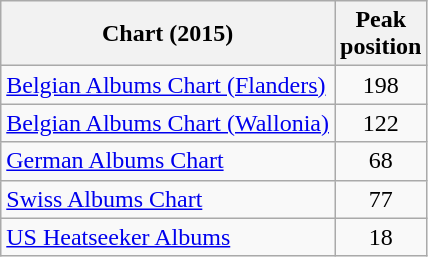<table class="wikitable sortable">
<tr>
<th>Chart (2015)</th>
<th>Peak<br>position</th>
</tr>
<tr>
<td><a href='#'>Belgian Albums Chart (Flanders)</a></td>
<td style="text-align:center;">198</td>
</tr>
<tr>
<td><a href='#'>Belgian Albums Chart (Wallonia)</a></td>
<td style="text-align:center;">122</td>
</tr>
<tr>
<td><a href='#'>German Albums Chart</a></td>
<td style="text-align:center;">68</td>
</tr>
<tr>
<td><a href='#'>Swiss Albums Chart</a></td>
<td style="text-align:center;">77</td>
</tr>
<tr>
<td align="left"><a href='#'>US Heatseeker Albums</a></td>
<td style="text-align:center;">18</td>
</tr>
</table>
